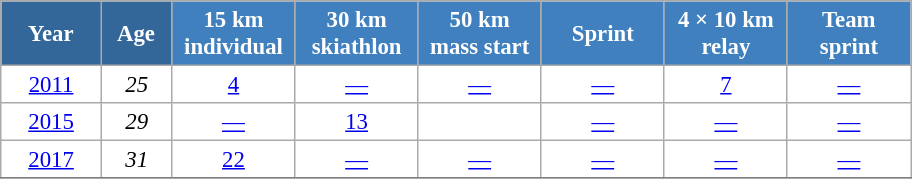<table class="wikitable" style="font-size:95%; text-align:center; border:grey solid 1px; border-collapse:collapse; background:#ffffff;">
<tr>
<th style="background-color:#369; color:white; width:60px;"> Year </th>
<th style="background-color:#369; color:white; width:40px;"> Age </th>
<th style="background-color:#4180be; color:white; width:75px;"> 15 km <br> individual </th>
<th style="background-color:#4180be; color:white; width:75px;"> 30 km <br> skiathlon </th>
<th style="background-color:#4180be; color:white; width:75px;"> 50 km <br> mass start </th>
<th style="background-color:#4180be; color:white; width:75px;"> Sprint </th>
<th style="background-color:#4180be; color:white; width:75px;"> 4 × 10 km <br> relay </th>
<th style="background-color:#4180be; color:white; width:75px;"> Team <br> sprint </th>
</tr>
<tr>
<td><a href='#'>2011</a></td>
<td><em>25</em></td>
<td><a href='#'>4</a></td>
<td><a href='#'>—</a></td>
<td><a href='#'>—</a></td>
<td><a href='#'>—</a></td>
<td><a href='#'>7</a></td>
<td><a href='#'>—</a></td>
</tr>
<tr>
<td><a href='#'>2015</a></td>
<td><em>29</em></td>
<td><a href='#'>—</a></td>
<td><a href='#'>13</a></td>
<td><a href='#'></a></td>
<td><a href='#'>—</a></td>
<td><a href='#'>—</a></td>
<td><a href='#'>—</a></td>
</tr>
<tr>
<td><a href='#'>2017</a></td>
<td><em>31</em></td>
<td><a href='#'>22</a></td>
<td><a href='#'>—</a></td>
<td><a href='#'>—</a></td>
<td><a href='#'>—</a></td>
<td><a href='#'>—</a></td>
<td><a href='#'>—</a></td>
</tr>
<tr>
</tr>
</table>
